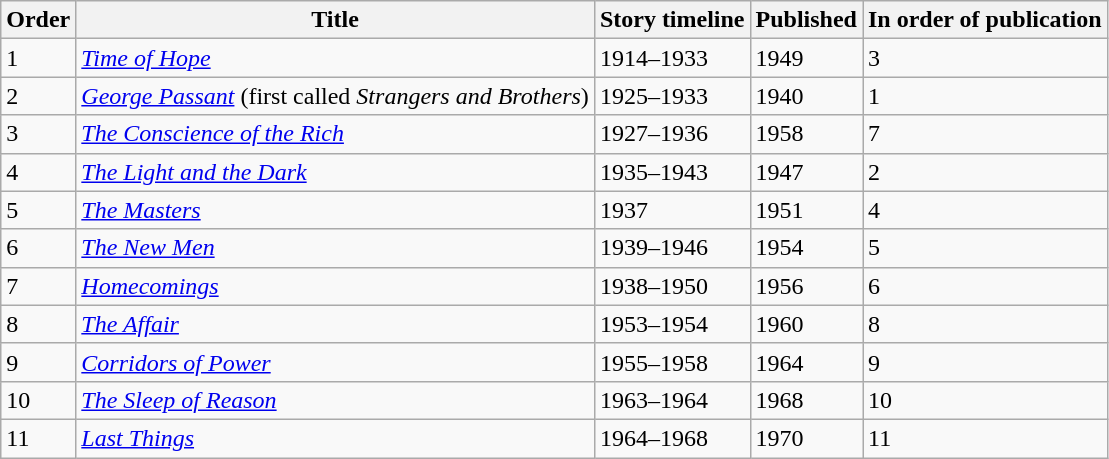<table class="wikitable sortable">
<tr>
<th>Order</th>
<th>Title</th>
<th>Story timeline</th>
<th>Published</th>
<th>In order of publication</th>
</tr>
<tr>
<td>1</td>
<td><em><a href='#'>Time of Hope</a></em></td>
<td>1914–1933</td>
<td>1949</td>
<td>3</td>
</tr>
<tr>
<td>2</td>
<td><em><a href='#'>George Passant</a></em> (first called <em>Strangers and Brothers</em>)</td>
<td>1925–1933</td>
<td>1940</td>
<td>1</td>
</tr>
<tr>
<td>3</td>
<td><em><a href='#'>The Conscience of the Rich</a></em></td>
<td>1927–1936</td>
<td>1958</td>
<td>7</td>
</tr>
<tr>
<td>4</td>
<td><em><a href='#'>The Light and the Dark</a></em></td>
<td>1935–1943</td>
<td>1947</td>
<td>2</td>
</tr>
<tr>
<td>5</td>
<td><em><a href='#'>The Masters</a></em></td>
<td>1937</td>
<td>1951</td>
<td>4</td>
</tr>
<tr>
<td>6</td>
<td><em><a href='#'>The New Men</a></em></td>
<td>1939–1946</td>
<td>1954</td>
<td>5</td>
</tr>
<tr>
<td>7</td>
<td><em><a href='#'>Homecomings</a></em></td>
<td>1938–1950</td>
<td>1956</td>
<td>6</td>
</tr>
<tr>
<td>8</td>
<td><em><a href='#'>The Affair</a></em></td>
<td>1953–1954</td>
<td>1960</td>
<td>8</td>
</tr>
<tr>
<td>9</td>
<td><em><a href='#'>Corridors of Power</a></em></td>
<td>1955–1958</td>
<td>1964</td>
<td>9</td>
</tr>
<tr>
<td>10</td>
<td><em><a href='#'>The Sleep of Reason</a></em></td>
<td>1963–1964</td>
<td>1968</td>
<td>10</td>
</tr>
<tr>
<td>11</td>
<td><em><a href='#'>Last Things</a></em></td>
<td>1964–1968</td>
<td>1970</td>
<td>11</td>
</tr>
</table>
